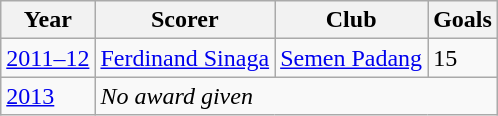<table class="wikitable">
<tr>
<th>Year</th>
<th>Scorer</th>
<th>Club</th>
<th>Goals</th>
</tr>
<tr>
<td><a href='#'>2011–12</a></td>
<td> <a href='#'>Ferdinand Sinaga</a></td>
<td><a href='#'>Semen Padang</a></td>
<td>15</td>
</tr>
<tr>
<td><a href='#'>2013</a></td>
<td colspan=3><em>No award given</em></td>
</tr>
</table>
